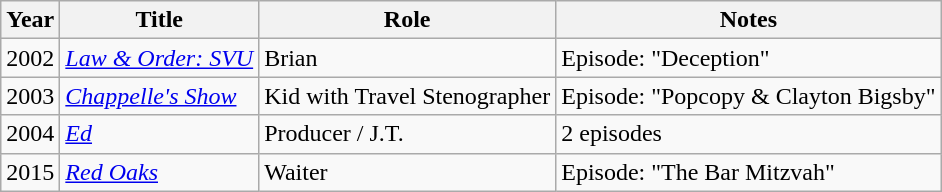<table class="wikitable sortable">
<tr>
<th>Year</th>
<th>Title</th>
<th>Role</th>
<th>Notes</th>
</tr>
<tr>
<td>2002</td>
<td><a href='#'><em>Law & Order: SVU</em></a></td>
<td>Brian</td>
<td>Episode: "Deception"</td>
</tr>
<tr>
<td>2003</td>
<td><em><a href='#'>Chappelle's Show</a></em></td>
<td>Kid with Travel Stenographer</td>
<td>Episode: "Popcopy & Clayton Bigsby"</td>
</tr>
<tr>
<td>2004</td>
<td><a href='#'><em>Ed</em></a></td>
<td>Producer / J.T.</td>
<td>2 episodes</td>
</tr>
<tr>
<td>2015</td>
<td><em><a href='#'>Red Oaks</a></em></td>
<td>Waiter</td>
<td>Episode: "The Bar Mitzvah"</td>
</tr>
</table>
